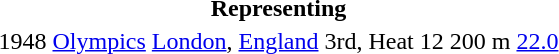<table>
<tr>
<th colspan="6">Representing </th>
</tr>
<tr>
<td>1948</td>
<td><a href='#'>Olympics</a></td>
<td><a href='#'>London</a>, <a href='#'>England</a></td>
<td>3rd, Heat 12</td>
<td>200 m</td>
<td><a href='#'>22.0</a></td>
</tr>
</table>
